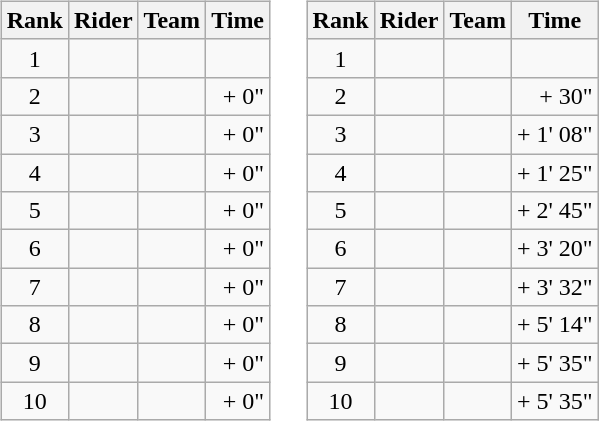<table>
<tr>
<td><br><table class="wikitable">
<tr>
<th scope="col">Rank</th>
<th scope="col">Rider</th>
<th scope="col">Team</th>
<th scope="col">Time</th>
</tr>
<tr>
<td style="text-align:center;">1</td>
<td></td>
<td></td>
<td style="text-align:right;"></td>
</tr>
<tr>
<td style="text-align:center;">2</td>
<td></td>
<td></td>
<td style="text-align:right;">+ 0"</td>
</tr>
<tr>
<td style="text-align:center;">3</td>
<td></td>
<td></td>
<td style="text-align:right;">+ 0"</td>
</tr>
<tr>
<td style="text-align:center;">4</td>
<td></td>
<td></td>
<td style="text-align:right;">+ 0"</td>
</tr>
<tr>
<td style="text-align:center;">5</td>
<td></td>
<td></td>
<td style="text-align:right;">+ 0"</td>
</tr>
<tr>
<td style="text-align:center;">6</td>
<td></td>
<td></td>
<td style="text-align:right;">+ 0"</td>
</tr>
<tr>
<td style="text-align:center;">7</td>
<td></td>
<td></td>
<td style="text-align:right;">+ 0"</td>
</tr>
<tr>
<td style="text-align:center;">8</td>
<td></td>
<td></td>
<td style="text-align:right;">+ 0"</td>
</tr>
<tr>
<td style="text-align:center;">9</td>
<td></td>
<td></td>
<td style="text-align:right;">+ 0"</td>
</tr>
<tr>
<td style="text-align:center;">10</td>
<td></td>
<td></td>
<td style="text-align:right;">+ 0"</td>
</tr>
</table>
</td>
<td></td>
<td><br><table class="wikitable">
<tr>
<th scope="col">Rank</th>
<th scope="col">Rider</th>
<th scope="col">Team</th>
<th scope="col">Time</th>
</tr>
<tr>
<td style="text-align:center;">1</td>
<td> </td>
<td></td>
<td style="text-align:right;"></td>
</tr>
<tr>
<td style="text-align:center;">2</td>
<td></td>
<td></td>
<td style="text-align:right;">+ 30"</td>
</tr>
<tr>
<td style="text-align:center;">3</td>
<td></td>
<td></td>
<td style="text-align:right;">+ 1' 08"</td>
</tr>
<tr>
<td style="text-align:center;">4</td>
<td></td>
<td></td>
<td style="text-align:right;">+ 1' 25"</td>
</tr>
<tr>
<td style="text-align:center;">5</td>
<td></td>
<td></td>
<td style="text-align:right;">+ 2' 45"</td>
</tr>
<tr>
<td style="text-align:center;">6</td>
<td></td>
<td></td>
<td style="text-align:right;">+ 3' 20"</td>
</tr>
<tr>
<td style="text-align:center;">7</td>
<td></td>
<td></td>
<td style="text-align:right;">+ 3' 32"</td>
</tr>
<tr>
<td style="text-align:center;">8</td>
<td></td>
<td></td>
<td style="text-align:right;">+ 5' 14"</td>
</tr>
<tr>
<td style="text-align:center;">9</td>
<td></td>
<td></td>
<td style="text-align:right;">+ 5' 35"</td>
</tr>
<tr>
<td style="text-align:center;">10</td>
<td></td>
<td></td>
<td style="text-align:right;">+ 5' 35"</td>
</tr>
</table>
</td>
</tr>
</table>
